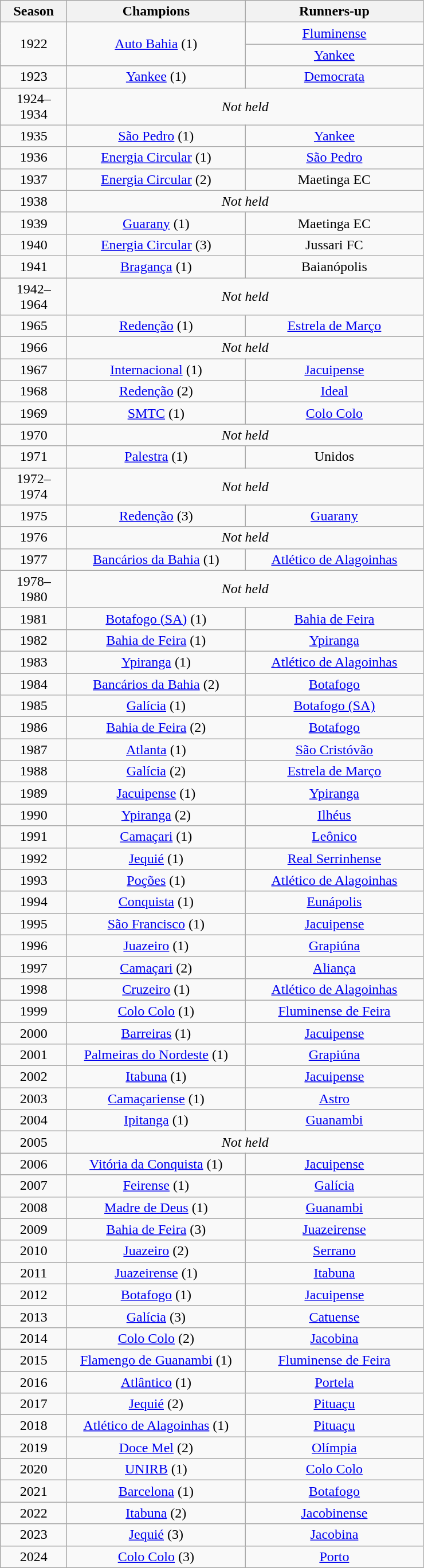<table class="wikitable" style="text-align:center; margin-left:1em;">
<tr>
<th style="width:70px">Season</th>
<th style="width:200px">Champions</th>
<th style="width:200px">Runners-up</th>
</tr>
<tr>
<td rowspan=2>1922</td>
<td rowspan=2><a href='#'>Auto Bahia</a> (1)</td>
<td><a href='#'>Fluminense</a></td>
</tr>
<tr>
<td><a href='#'>Yankee</a></td>
</tr>
<tr>
<td>1923</td>
<td><a href='#'>Yankee</a> (1)</td>
<td><a href='#'>Democrata</a></td>
</tr>
<tr>
<td>1924–1934</td>
<td colspan=2><em>Not held</em></td>
</tr>
<tr>
<td>1935</td>
<td><a href='#'>São Pedro</a> (1)</td>
<td><a href='#'>Yankee</a></td>
</tr>
<tr>
<td>1936</td>
<td><a href='#'>Energia Circular</a> (1)</td>
<td><a href='#'>São Pedro</a></td>
</tr>
<tr>
<td>1937</td>
<td><a href='#'>Energia Circular</a> (2)</td>
<td>Maetinga EC</td>
</tr>
<tr>
<td>1938</td>
<td colspan=2><em>Not held</em></td>
</tr>
<tr>
<td>1939</td>
<td><a href='#'>Guarany</a> (1)</td>
<td>Maetinga EC</td>
</tr>
<tr>
<td>1940</td>
<td><a href='#'>Energia Circular</a> (3)</td>
<td>Jussari FC</td>
</tr>
<tr>
<td>1941</td>
<td><a href='#'>Bragança</a> (1)</td>
<td>Baianópolis</td>
</tr>
<tr>
<td>1942–1964</td>
<td colspan=2><em>Not held</em></td>
</tr>
<tr>
<td>1965</td>
<td><a href='#'>Redenção</a> (1)</td>
<td><a href='#'>Estrela de Março</a></td>
</tr>
<tr>
<td>1966</td>
<td colspan=2><em>Not held</em></td>
</tr>
<tr>
<td>1967</td>
<td><a href='#'>Internacional</a> (1)</td>
<td><a href='#'>Jacuipense</a></td>
</tr>
<tr>
<td>1968</td>
<td><a href='#'>Redenção</a> (2)</td>
<td><a href='#'>Ideal</a></td>
</tr>
<tr>
<td>1969</td>
<td><a href='#'>SMTC</a> (1)</td>
<td><a href='#'>Colo Colo</a></td>
</tr>
<tr>
<td>1970</td>
<td colspan=2><em>Not held</em></td>
</tr>
<tr>
<td>1971</td>
<td><a href='#'>Palestra</a> (1)</td>
<td>Unidos</td>
</tr>
<tr>
<td>1972–1974</td>
<td colspan=2><em>Not held</em></td>
</tr>
<tr>
<td>1975</td>
<td><a href='#'>Redenção</a> (3)</td>
<td><a href='#'>Guarany</a></td>
</tr>
<tr>
<td>1976</td>
<td colspan=2><em>Not held</em></td>
</tr>
<tr>
<td>1977</td>
<td><a href='#'>Bancários da Bahia</a> (1)</td>
<td><a href='#'>Atlético de Alagoinhas</a></td>
</tr>
<tr>
<td>1978–1980</td>
<td colspan=2><em>Not held</em></td>
</tr>
<tr>
<td>1981</td>
<td><a href='#'>Botafogo (SA)</a> (1)</td>
<td><a href='#'>Bahia de Feira</a></td>
</tr>
<tr>
<td>1982</td>
<td><a href='#'>Bahia de Feira</a> (1)</td>
<td><a href='#'>Ypiranga</a></td>
</tr>
<tr>
<td>1983</td>
<td><a href='#'>Ypiranga</a> (1)</td>
<td><a href='#'>Atlético de Alagoinhas</a></td>
</tr>
<tr>
<td>1984</td>
<td><a href='#'>Bancários da Bahia</a> (2)</td>
<td><a href='#'>Botafogo</a></td>
</tr>
<tr>
<td>1985</td>
<td><a href='#'>Galícia</a> (1)</td>
<td><a href='#'>Botafogo (SA)</a></td>
</tr>
<tr>
<td>1986</td>
<td><a href='#'>Bahia de Feira</a> (2)</td>
<td><a href='#'>Botafogo</a></td>
</tr>
<tr>
<td>1987</td>
<td><a href='#'>Atlanta</a> (1)</td>
<td><a href='#'>São Cristóvão</a></td>
</tr>
<tr>
<td>1988</td>
<td><a href='#'>Galícia</a> (2)</td>
<td><a href='#'>Estrela de Março</a></td>
</tr>
<tr>
<td>1989</td>
<td><a href='#'>Jacuipense</a> (1)</td>
<td><a href='#'>Ypiranga</a></td>
</tr>
<tr>
<td>1990</td>
<td><a href='#'>Ypiranga</a> (2)</td>
<td><a href='#'>Ilhéus</a></td>
</tr>
<tr>
<td>1991</td>
<td><a href='#'>Camaçari</a> (1)</td>
<td><a href='#'>Leônico</a></td>
</tr>
<tr>
<td>1992</td>
<td><a href='#'>Jequié</a> (1)</td>
<td><a href='#'>Real Serrinhense</a></td>
</tr>
<tr>
<td>1993</td>
<td><a href='#'>Poções</a> (1)</td>
<td><a href='#'>Atlético de Alagoinhas</a></td>
</tr>
<tr>
<td>1994</td>
<td><a href='#'>Conquista</a> (1)</td>
<td><a href='#'>Eunápolis</a></td>
</tr>
<tr>
<td>1995</td>
<td><a href='#'>São Francisco</a> (1)</td>
<td><a href='#'>Jacuipense</a></td>
</tr>
<tr>
<td>1996</td>
<td><a href='#'>Juazeiro</a> (1)</td>
<td><a href='#'>Grapiúna</a></td>
</tr>
<tr>
<td>1997</td>
<td><a href='#'>Camaçari</a> (2)</td>
<td><a href='#'>Aliança</a></td>
</tr>
<tr>
<td>1998</td>
<td><a href='#'>Cruzeiro</a> (1)</td>
<td><a href='#'>Atlético de Alagoinhas</a></td>
</tr>
<tr>
<td>1999</td>
<td><a href='#'>Colo Colo</a> (1)</td>
<td><a href='#'>Fluminense de Feira</a></td>
</tr>
<tr>
<td>2000</td>
<td><a href='#'>Barreiras</a> (1)</td>
<td><a href='#'>Jacuipense</a></td>
</tr>
<tr>
<td>2001</td>
<td><a href='#'>Palmeiras do Nordeste</a> (1)</td>
<td><a href='#'>Grapiúna</a></td>
</tr>
<tr>
<td>2002</td>
<td><a href='#'>Itabuna</a> (1)</td>
<td><a href='#'>Jacuipense</a></td>
</tr>
<tr>
<td>2003</td>
<td><a href='#'>Camaçariense</a> (1)</td>
<td><a href='#'>Astro</a></td>
</tr>
<tr>
<td>2004</td>
<td><a href='#'>Ipitanga</a> (1)</td>
<td><a href='#'>Guanambi</a></td>
</tr>
<tr>
<td>2005</td>
<td colspan=2><em>Not held</em></td>
</tr>
<tr>
<td>2006</td>
<td><a href='#'>Vitória da Conquista</a> (1)</td>
<td><a href='#'>Jacuipense</a></td>
</tr>
<tr>
<td>2007</td>
<td><a href='#'>Feirense</a> (1)</td>
<td><a href='#'>Galícia</a></td>
</tr>
<tr>
<td>2008</td>
<td><a href='#'>Madre de Deus</a> (1)</td>
<td><a href='#'>Guanambi</a></td>
</tr>
<tr>
<td>2009</td>
<td><a href='#'>Bahia de Feira</a> (3)</td>
<td><a href='#'>Juazeirense</a></td>
</tr>
<tr>
<td>2010</td>
<td><a href='#'>Juazeiro</a> (2)</td>
<td><a href='#'>Serrano</a></td>
</tr>
<tr>
<td>2011</td>
<td><a href='#'>Juazeirense</a> (1)</td>
<td><a href='#'>Itabuna</a></td>
</tr>
<tr>
<td>2012</td>
<td><a href='#'>Botafogo</a> (1)</td>
<td><a href='#'>Jacuipense</a></td>
</tr>
<tr>
<td>2013</td>
<td><a href='#'>Galícia</a> (3)</td>
<td><a href='#'>Catuense</a></td>
</tr>
<tr>
<td>2014</td>
<td><a href='#'>Colo Colo</a> (2)</td>
<td><a href='#'>Jacobina</a></td>
</tr>
<tr>
<td>2015</td>
<td><a href='#'>Flamengo de Guanambi</a> (1)</td>
<td><a href='#'>Fluminense de Feira</a></td>
</tr>
<tr>
<td>2016</td>
<td><a href='#'>Atlântico</a> (1)</td>
<td><a href='#'>Portela</a></td>
</tr>
<tr>
<td>2017</td>
<td><a href='#'>Jequié</a> (2)</td>
<td><a href='#'>Pituaçu</a></td>
</tr>
<tr>
<td>2018</td>
<td><a href='#'>Atlético de Alagoinhas</a> (1)</td>
<td><a href='#'>Pituaçu</a></td>
</tr>
<tr>
<td>2019</td>
<td><a href='#'>Doce Mel</a> (2)</td>
<td><a href='#'>Olímpia</a></td>
</tr>
<tr>
<td>2020</td>
<td><a href='#'>UNIRB</a> (1)</td>
<td><a href='#'>Colo Colo</a></td>
</tr>
<tr>
<td>2021</td>
<td><a href='#'>Barcelona</a> (1)</td>
<td><a href='#'>Botafogo</a></td>
</tr>
<tr>
<td>2022</td>
<td><a href='#'>Itabuna</a> (2)</td>
<td><a href='#'>Jacobinense</a></td>
</tr>
<tr>
<td>2023</td>
<td><a href='#'>Jequié</a> (3)</td>
<td><a href='#'>Jacobina</a></td>
</tr>
<tr>
<td>2024</td>
<td><a href='#'>Colo Colo</a> (3)</td>
<td><a href='#'>Porto</a></td>
</tr>
</table>
